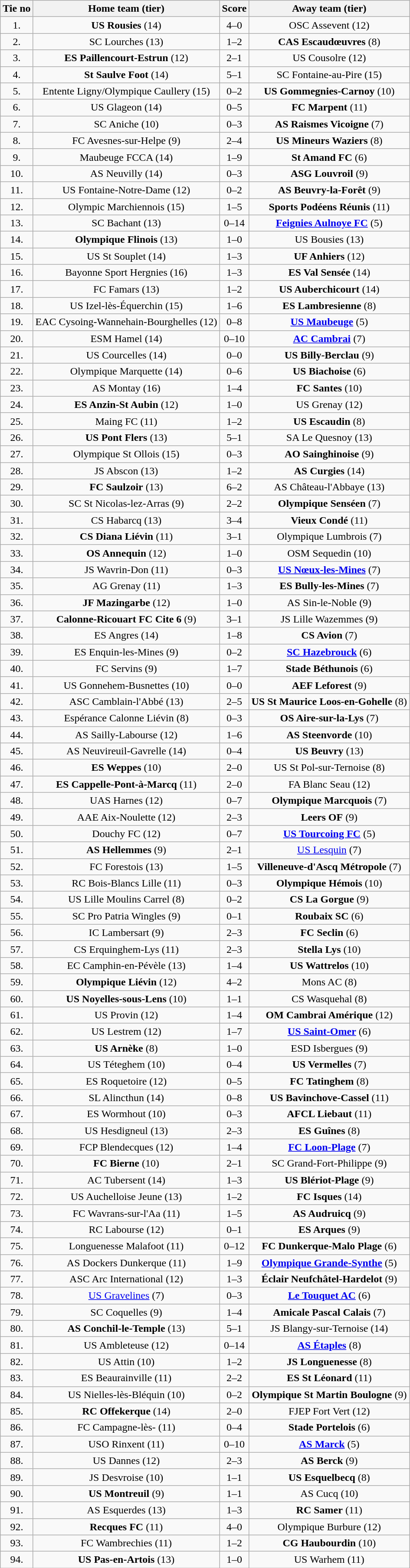<table class="wikitable" style="text-align: center">
<tr>
<th>Tie no</th>
<th>Home team (tier)</th>
<th>Score</th>
<th>Away team (tier)</th>
</tr>
<tr>
<td>1.</td>
<td><strong>US Rousies</strong> (14)</td>
<td>4–0</td>
<td>OSC Assevent (12)</td>
</tr>
<tr>
<td>2.</td>
<td>SC Lourches (13)</td>
<td>1–2</td>
<td><strong>CAS Escaudœuvres</strong> (8)</td>
</tr>
<tr>
<td>3.</td>
<td><strong>ES Paillencourt-Estrun</strong> (12)</td>
<td>2–1 </td>
<td>US Cousolre (12)</td>
</tr>
<tr>
<td>4.</td>
<td><strong>St Saulve Foot</strong> (14)</td>
<td>5–1</td>
<td>SC Fontaine-au-Pire (15)</td>
</tr>
<tr>
<td>5.</td>
<td>Entente Ligny/Olympique Caullery (15)</td>
<td>0–2</td>
<td><strong>US Gommegnies-Carnoy</strong> (10)</td>
</tr>
<tr>
<td>6.</td>
<td>US Glageon (14)</td>
<td>0–5</td>
<td><strong>FC Marpent</strong> (11)</td>
</tr>
<tr>
<td>7.</td>
<td>SC Aniche (10)</td>
<td>0–3</td>
<td><strong>AS Raismes Vicoigne</strong> (7)</td>
</tr>
<tr>
<td>8.</td>
<td>FC Avesnes-sur-Helpe (9)</td>
<td>2–4</td>
<td><strong>US Mineurs Waziers</strong> (8)</td>
</tr>
<tr>
<td>9.</td>
<td>Maubeuge FCCA (14)</td>
<td>1–9</td>
<td><strong>St Amand FC</strong> (6)</td>
</tr>
<tr>
<td>10.</td>
<td>AS Neuvilly (14)</td>
<td>0–3</td>
<td><strong>ASG Louvroil</strong> (9)</td>
</tr>
<tr>
<td>11.</td>
<td>US Fontaine-Notre-Dame (12)</td>
<td>0–2</td>
<td><strong>AS Beuvry-la-Forêt</strong> (9)</td>
</tr>
<tr>
<td>12.</td>
<td>Olympic Marchiennois (15)</td>
<td>1–5</td>
<td><strong>Sports Podéens Réunis</strong> (11)</td>
</tr>
<tr>
<td>13.</td>
<td>SC Bachant (13)</td>
<td>0–14</td>
<td><strong><a href='#'>Feignies Aulnoye FC</a></strong> (5)</td>
</tr>
<tr>
<td>14.</td>
<td><strong>Olympique Flinois</strong> (13)</td>
<td>1–0</td>
<td>US Bousies (13)</td>
</tr>
<tr>
<td>15.</td>
<td>US St Souplet (14)</td>
<td>1–3</td>
<td><strong>UF Anhiers</strong> (12)</td>
</tr>
<tr>
<td>16.</td>
<td>Bayonne Sport Hergnies (16)</td>
<td>1–3</td>
<td><strong>ES Val Sensée</strong> (14)</td>
</tr>
<tr>
<td>17.</td>
<td>FC Famars (13)</td>
<td>1–2</td>
<td><strong>US Auberchicourt</strong> (14)</td>
</tr>
<tr>
<td>18.</td>
<td>US Izel-lès-Équerchin (15)</td>
<td>1–6</td>
<td><strong>ES Lambresienne</strong> (8)</td>
</tr>
<tr>
<td>19.</td>
<td>EAC Cysoing-Wannehain-Bourghelles (12)</td>
<td>0–8</td>
<td><strong><a href='#'>US Maubeuge</a></strong> (5)</td>
</tr>
<tr>
<td>20.</td>
<td>ESM Hamel (14)</td>
<td>0–10</td>
<td><strong><a href='#'>AC Cambrai</a></strong> (7)</td>
</tr>
<tr>
<td>21.</td>
<td>US Courcelles (14)</td>
<td>0–0 </td>
<td><strong>US Billy-Berclau</strong> (9)</td>
</tr>
<tr>
<td>22.</td>
<td>Olympique Marquette (14)</td>
<td>0–6</td>
<td><strong>US Biachoise</strong> (6)</td>
</tr>
<tr>
<td>23.</td>
<td>AS Montay (16)</td>
<td>1–4</td>
<td><strong>FC Santes</strong> (10)</td>
</tr>
<tr>
<td>24.</td>
<td><strong>ES Anzin-St Aubin</strong> (12)</td>
<td>1–0</td>
<td>US Grenay (12)</td>
</tr>
<tr>
<td>25.</td>
<td>Maing FC (11)</td>
<td>1–2</td>
<td><strong>US Escaudin</strong> (8)</td>
</tr>
<tr>
<td>26.</td>
<td><strong>US Pont Flers</strong> (13)</td>
<td>5–1</td>
<td>SA Le Quesnoy (13)</td>
</tr>
<tr>
<td>27.</td>
<td>Olympique St Ollois (15)</td>
<td>0–3</td>
<td><strong>AO Sainghinoise</strong> (9)</td>
</tr>
<tr>
<td>28.</td>
<td>JS Abscon (13)</td>
<td>1–2</td>
<td><strong>AS Curgies</strong> (14)</td>
</tr>
<tr>
<td>29.</td>
<td><strong>FC Saulzoir</strong> (13)</td>
<td>6–2 </td>
<td>AS Château-l'Abbaye (13)</td>
</tr>
<tr>
<td>30.</td>
<td>SC St Nicolas-lez-Arras (9)</td>
<td>2–2 </td>
<td><strong>Olympique Senséen</strong> (7)</td>
</tr>
<tr>
<td>31.</td>
<td>CS Habarcq (13)</td>
<td>3–4</td>
<td><strong>Vieux Condé</strong> (11)</td>
</tr>
<tr>
<td>32.</td>
<td><strong>CS Diana Liévin</strong> (11)</td>
<td>3–1</td>
<td>Olympique Lumbrois (7)</td>
</tr>
<tr>
<td>33.</td>
<td><strong>OS Annequin</strong> (12)</td>
<td>1–0</td>
<td>OSM Sequedin (10)</td>
</tr>
<tr>
<td>34.</td>
<td>JS Wavrin-Don (11)</td>
<td>0–3</td>
<td><strong><a href='#'>US Nœux-les-Mines</a></strong> (7)</td>
</tr>
<tr>
<td>35.</td>
<td>AG Grenay (11)</td>
<td>1–3</td>
<td><strong>ES Bully-les-Mines</strong> (7)</td>
</tr>
<tr>
<td>36.</td>
<td><strong>JF Mazingarbe</strong> (12)</td>
<td>1–0</td>
<td>AS Sin-le-Noble (9)</td>
</tr>
<tr>
<td>37.</td>
<td><strong>Calonne-Ricouart FC Cite 6</strong> (9)</td>
<td>3–1</td>
<td>JS Lille Wazemmes (9)</td>
</tr>
<tr>
<td>38.</td>
<td>ES Angres (14)</td>
<td>1–8</td>
<td><strong>CS Avion</strong> (7)</td>
</tr>
<tr>
<td>39.</td>
<td>ES Enquin-les-Mines (9)</td>
<td>0–2</td>
<td><strong><a href='#'>SC Hazebrouck</a></strong> (6)</td>
</tr>
<tr>
<td>40.</td>
<td>FC Servins (9)</td>
<td>1–7</td>
<td><strong>Stade Béthunois</strong> (6)</td>
</tr>
<tr>
<td>41.</td>
<td>US Gonnehem-Busnettes (10)</td>
<td>0–0 </td>
<td><strong>AEF Leforest</strong> (9)</td>
</tr>
<tr>
<td>42.</td>
<td>ASC Camblain-l'Abbé (13)</td>
<td>2–5</td>
<td><strong>US St Maurice Loos-en-Gohelle</strong> (8)</td>
</tr>
<tr>
<td>43.</td>
<td>Espérance Calonne Liévin (8)</td>
<td>0–3</td>
<td><strong>OS Aire-sur-la-Lys</strong> (7)</td>
</tr>
<tr>
<td>44.</td>
<td>AS Sailly-Labourse (12)</td>
<td>1–6</td>
<td><strong>AS Steenvorde</strong> (10)</td>
</tr>
<tr>
<td>45.</td>
<td>AS Neuvireuil-Gavrelle (14)</td>
<td>0–4</td>
<td><strong>US Beuvry</strong> (13)</td>
</tr>
<tr>
<td>46.</td>
<td><strong>ES Weppes</strong> (10)</td>
<td>2–0</td>
<td>US St Pol-sur-Ternoise (8)</td>
</tr>
<tr>
<td>47.</td>
<td><strong>ES Cappelle-Pont-à-Marcq</strong> (11)</td>
<td>2–0</td>
<td>FA Blanc Seau (12)</td>
</tr>
<tr>
<td>48.</td>
<td>UAS Harnes (12)</td>
<td>0–7</td>
<td><strong>Olympique Marcquois</strong> (7)</td>
</tr>
<tr>
<td>49.</td>
<td>AAE Aix-Noulette (12)</td>
<td>2–3 </td>
<td><strong>Leers OF</strong> (9)</td>
</tr>
<tr>
<td>50.</td>
<td>Douchy FC (12)</td>
<td>0–7</td>
<td><strong><a href='#'>US Tourcoing FC</a></strong> (5)</td>
</tr>
<tr>
<td>51.</td>
<td><strong>AS Hellemmes</strong> (9)</td>
<td>2–1</td>
<td><a href='#'>US Lesquin</a> (7)</td>
</tr>
<tr>
<td>52.</td>
<td>FC Forestois (13)</td>
<td>1–5</td>
<td><strong>Villeneuve-d'Ascq Métropole</strong> (7)</td>
</tr>
<tr>
<td>53.</td>
<td>RC Bois-Blancs Lille (11)</td>
<td>0–3 </td>
<td><strong>Olympique Hémois</strong> (10)</td>
</tr>
<tr>
<td>54.</td>
<td>US Lille Moulins Carrel (8)</td>
<td>0–2</td>
<td><strong>CS La Gorgue</strong> (9)</td>
</tr>
<tr>
<td>55.</td>
<td>SC Pro Patria Wingles (9)</td>
<td>0–1</td>
<td><strong>Roubaix SC</strong> (6)</td>
</tr>
<tr>
<td>56.</td>
<td>IC Lambersart (9)</td>
<td>2–3 </td>
<td><strong>FC Seclin</strong> (6)</td>
</tr>
<tr>
<td>57.</td>
<td>CS Erquinghem-Lys (11)</td>
<td>2–3</td>
<td><strong>Stella Lys</strong> (10)</td>
</tr>
<tr>
<td>58.</td>
<td>EC Camphin-en-Pévèle (13)</td>
<td>1–4</td>
<td><strong>US Wattrelos</strong> (10)</td>
</tr>
<tr>
<td>59.</td>
<td><strong>Olympique Liévin</strong> (12)</td>
<td>4–2</td>
<td>Mons AC (8)</td>
</tr>
<tr>
<td>60.</td>
<td><strong>US Noyelles-sous-Lens</strong> (10)</td>
<td>1–1 </td>
<td>CS Wasquehal (8)</td>
</tr>
<tr>
<td>61.</td>
<td>US Provin (12)</td>
<td>1–4</td>
<td><strong>OM Cambrai Amérique</strong> (12)</td>
</tr>
<tr>
<td>62.</td>
<td>US Lestrem (12)</td>
<td>1–7</td>
<td><strong><a href='#'>US Saint-Omer</a></strong> (6)</td>
</tr>
<tr>
<td>63.</td>
<td><strong>US Arnèke</strong> (8)</td>
<td>1–0</td>
<td>ESD Isbergues (9)</td>
</tr>
<tr>
<td>64.</td>
<td>US Téteghem (10)</td>
<td>0–4</td>
<td><strong>US Vermelles</strong> (7)</td>
</tr>
<tr>
<td>65.</td>
<td>ES Roquetoire (12)</td>
<td>0–5</td>
<td><strong>FC Tatinghem</strong> (8)</td>
</tr>
<tr>
<td>66.</td>
<td>SL Alincthun (14)</td>
<td>0–8</td>
<td><strong>US Bavinchove-Cassel</strong> (11)</td>
</tr>
<tr>
<td>67.</td>
<td>ES Wormhout (10)</td>
<td>0–3</td>
<td><strong>AFCL Liebaut</strong> (11)</td>
</tr>
<tr>
<td>68.</td>
<td>US Hesdigneul (13)</td>
<td>2–3 </td>
<td><strong>ES Guînes</strong> (8)</td>
</tr>
<tr>
<td>69.</td>
<td>FCP Blendecques (12)</td>
<td>1–4</td>
<td><strong><a href='#'>FC Loon-Plage</a></strong> (7)</td>
</tr>
<tr>
<td>70.</td>
<td><strong>FC Bierne</strong> (10)</td>
<td>2–1</td>
<td>SC Grand-Fort-Philippe (9)</td>
</tr>
<tr>
<td>71.</td>
<td>AC Tubersent (14)</td>
<td>1–3</td>
<td><strong>US Blériot-Plage</strong> (9)</td>
</tr>
<tr>
<td>72.</td>
<td>US Auchelloise Jeune (13)</td>
<td>1–2</td>
<td><strong>FC Isques</strong> (14)</td>
</tr>
<tr>
<td>73.</td>
<td>FC Wavrans-sur-l'Aa (11)</td>
<td>1–5</td>
<td><strong>AS Audruicq</strong> (9)</td>
</tr>
<tr>
<td>74.</td>
<td>RC Labourse (12)</td>
<td>0–1</td>
<td><strong>ES Arques</strong> (9)</td>
</tr>
<tr>
<td>75.</td>
<td>Longuenesse Malafoot (11)</td>
<td>0–12</td>
<td><strong>FC Dunkerque-Malo Plage</strong> (6)</td>
</tr>
<tr>
<td>76.</td>
<td>AS Dockers Dunkerque (11)</td>
<td>1–9</td>
<td><strong><a href='#'>Olympique Grande-Synthe</a></strong> (5)</td>
</tr>
<tr>
<td>77.</td>
<td>ASC Arc International (12)</td>
<td>1–3 </td>
<td><strong>Éclair Neufchâtel-Hardelot</strong> (9)</td>
</tr>
<tr>
<td>78.</td>
<td><a href='#'>US Gravelines</a> (7)</td>
<td>0–3</td>
<td><strong><a href='#'>Le Touquet AC</a></strong> (6)</td>
</tr>
<tr>
<td>79.</td>
<td>SC Coquelles (9)</td>
<td>1–4</td>
<td><strong>Amicale Pascal Calais</strong> (7)</td>
</tr>
<tr>
<td>80.</td>
<td><strong>AS Conchil-le-Temple</strong> (13)</td>
<td>5–1</td>
<td>JS Blangy-sur-Ternoise (14)</td>
</tr>
<tr>
<td>81.</td>
<td>US Ambleteuse (12)</td>
<td>0–14</td>
<td><strong><a href='#'>AS Étaples</a></strong> (8)</td>
</tr>
<tr>
<td>82.</td>
<td>US Attin (10)</td>
<td>1–2</td>
<td><strong>JS Longuenesse</strong> (8)</td>
</tr>
<tr>
<td>83.</td>
<td>ES Beaurainville (11)</td>
<td>2–2 </td>
<td><strong>ES St Léonard</strong> (11)</td>
</tr>
<tr>
<td>84.</td>
<td>US Nielles-lès-Bléquin (10)</td>
<td>0–2</td>
<td><strong>Olympique St Martin Boulogne</strong> (9)</td>
</tr>
<tr>
<td>85.</td>
<td><strong>RC Offekerque</strong> (14)</td>
<td>2–0 </td>
<td>FJEP Fort Vert (12)</td>
</tr>
<tr>
<td>86.</td>
<td>FC Campagne-lès- (11)</td>
<td>0–4</td>
<td><strong>Stade Portelois</strong> (6)</td>
</tr>
<tr>
<td>87.</td>
<td>USO Rinxent (11)</td>
<td>0–10</td>
<td><strong><a href='#'>AS Marck</a></strong> (5)</td>
</tr>
<tr>
<td>88.</td>
<td>US Dannes (12)</td>
<td>2–3</td>
<td><strong>AS Berck</strong> (9)</td>
</tr>
<tr>
<td>89.</td>
<td>JS Desvroise (10)</td>
<td>1–1 </td>
<td><strong>US Esquelbecq</strong> (8)</td>
</tr>
<tr>
<td>90.</td>
<td><strong>US Montreuil</strong> (9)</td>
<td>1–1 </td>
<td>AS Cucq (10)</td>
</tr>
<tr>
<td>91.</td>
<td>AS Esquerdes (13)</td>
<td>1–3</td>
<td><strong>RC Samer</strong> (11)</td>
</tr>
<tr>
<td>92.</td>
<td><strong>Recques FC</strong> (11)</td>
<td>4–0</td>
<td>Olympique Burbure (12)</td>
</tr>
<tr>
<td>93.</td>
<td>FC Wambrechies (11)</td>
<td>1–2</td>
<td><strong>CG Haubourdin</strong> (10)</td>
</tr>
<tr>
<td>94.</td>
<td><strong>US Pas-en-Artois</strong> (13)</td>
<td>1–0</td>
<td>US Warhem (11)</td>
</tr>
</table>
